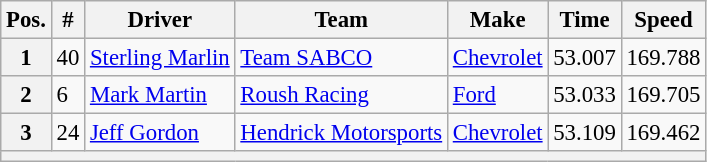<table class="wikitable" style="font-size:95%">
<tr>
<th>Pos.</th>
<th>#</th>
<th>Driver</th>
<th>Team</th>
<th>Make</th>
<th>Time</th>
<th>Speed</th>
</tr>
<tr>
<th>1</th>
<td>40</td>
<td><a href='#'>Sterling Marlin</a></td>
<td><a href='#'>Team SABCO</a></td>
<td><a href='#'>Chevrolet</a></td>
<td>53.007</td>
<td>169.788</td>
</tr>
<tr>
<th>2</th>
<td>6</td>
<td><a href='#'>Mark Martin</a></td>
<td><a href='#'>Roush Racing</a></td>
<td><a href='#'>Ford</a></td>
<td>53.033</td>
<td>169.705</td>
</tr>
<tr>
<th>3</th>
<td>24</td>
<td><a href='#'>Jeff Gordon</a></td>
<td><a href='#'>Hendrick Motorsports</a></td>
<td><a href='#'>Chevrolet</a></td>
<td>53.109</td>
<td>169.462</td>
</tr>
<tr>
<th colspan="7"></th>
</tr>
</table>
